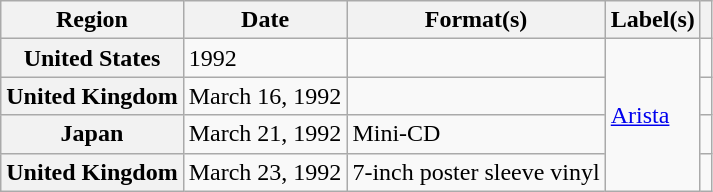<table class="wikitable plainrowheaders">
<tr>
<th scope="col">Region</th>
<th scope="col">Date</th>
<th scope="col">Format(s)</th>
<th scope="col">Label(s)</th>
<th scope="col"></th>
</tr>
<tr>
<th scope="row">United States</th>
<td>1992</td>
<td></td>
<td rowspan="4"><a href='#'>Arista</a></td>
<td></td>
</tr>
<tr>
<th scope="row">United Kingdom</th>
<td>March 16, 1992</td>
<td></td>
<td></td>
</tr>
<tr>
<th scope="row">Japan</th>
<td>March 21, 1992</td>
<td>Mini-CD</td>
<td></td>
</tr>
<tr>
<th scope="row">United Kingdom</th>
<td>March 23, 1992</td>
<td>7-inch poster sleeve vinyl</td>
<td></td>
</tr>
</table>
